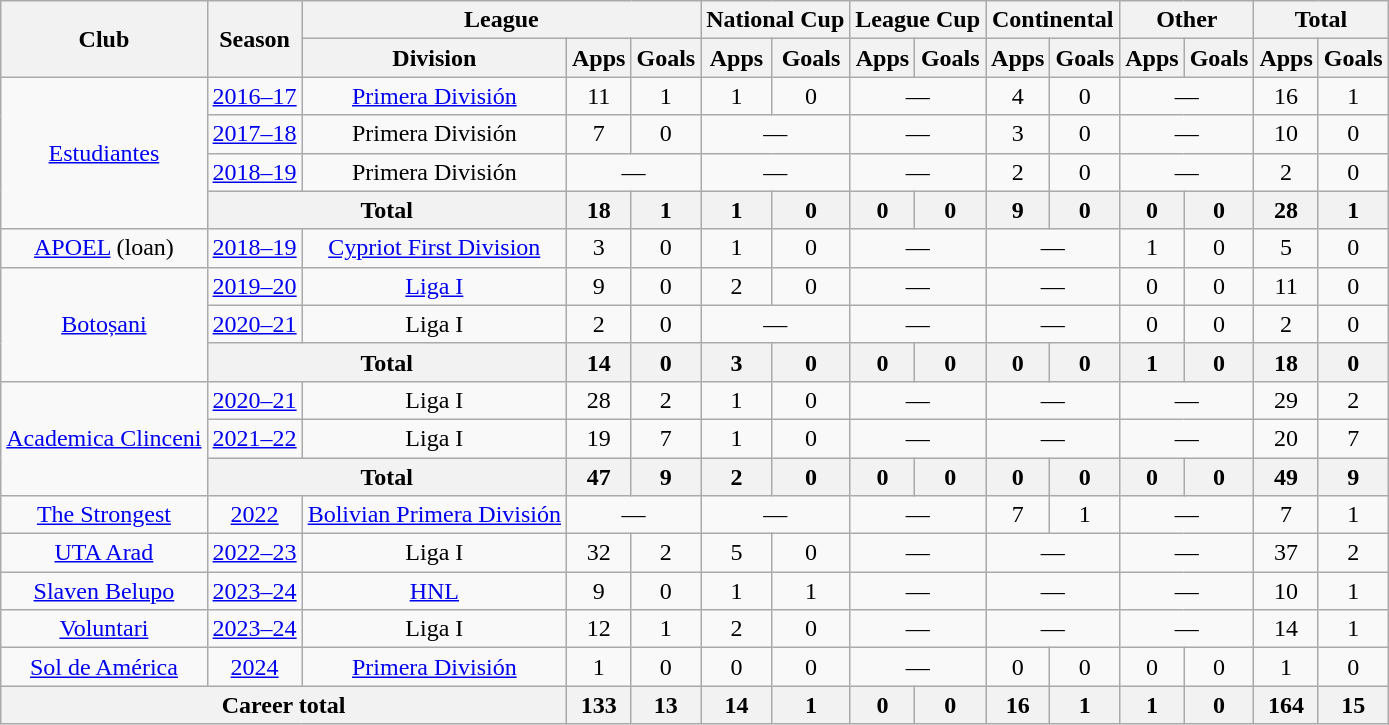<table class="wikitable" style="text-align:center">
<tr>
<th rowspan="2">Club</th>
<th rowspan="2">Season</th>
<th colspan="3">League</th>
<th colspan="2">National Cup</th>
<th colspan="2">League Cup</th>
<th colspan="2">Continental</th>
<th colspan="2">Other</th>
<th colspan="2">Total</th>
</tr>
<tr>
<th>Division</th>
<th>Apps</th>
<th>Goals</th>
<th>Apps</th>
<th>Goals</th>
<th>Apps</th>
<th>Goals</th>
<th>Apps</th>
<th>Goals</th>
<th>Apps</th>
<th>Goals</th>
<th>Apps</th>
<th>Goals</th>
</tr>
<tr>
<td rowspan="4"><a href='#'>Estudiantes</a></td>
<td><a href='#'>2016–17</a></td>
<td><a href='#'>Primera División</a></td>
<td>11</td>
<td>1</td>
<td>1</td>
<td>0</td>
<td colspan="2">—</td>
<td>4</td>
<td>0</td>
<td colspan="2">—</td>
<td>16</td>
<td>1</td>
</tr>
<tr>
<td><a href='#'>2017–18</a></td>
<td>Primera División</td>
<td>7</td>
<td>0</td>
<td colspan="2">—</td>
<td colspan="2">—</td>
<td>3</td>
<td>0</td>
<td colspan="2">—</td>
<td>10</td>
<td>0</td>
</tr>
<tr>
<td><a href='#'>2018–19</a></td>
<td>Primera División</td>
<td colspan="2">—</td>
<td colspan="2">—</td>
<td colspan="2">—</td>
<td>2</td>
<td>0</td>
<td colspan="2">—</td>
<td>2</td>
<td>0</td>
</tr>
<tr>
<th colspan="2">Total</th>
<th>18</th>
<th>1</th>
<th>1</th>
<th>0</th>
<th>0</th>
<th>0</th>
<th>9</th>
<th>0</th>
<th>0</th>
<th>0</th>
<th>28</th>
<th>1</th>
</tr>
<tr>
<td><a href='#'>APOEL</a> (loan)</td>
<td><a href='#'>2018–19</a></td>
<td rowspan="1"><a href='#'>Cypriot First Division</a></td>
<td>3</td>
<td>0</td>
<td>1</td>
<td>0</td>
<td colspan="2">—</td>
<td colspan="2">—</td>
<td>1</td>
<td>0</td>
<td>5</td>
<td>0</td>
</tr>
<tr>
<td rowspan="3"><a href='#'>Botoșani</a></td>
<td><a href='#'>2019–20</a></td>
<td><a href='#'>Liga I</a></td>
<td>9</td>
<td>0</td>
<td>2</td>
<td>0</td>
<td colspan="2">—</td>
<td colspan="2">—</td>
<td>0</td>
<td>0</td>
<td>11</td>
<td>0</td>
</tr>
<tr>
<td><a href='#'>2020–21</a></td>
<td>Liga I</td>
<td>2</td>
<td>0</td>
<td colspan="2">—</td>
<td colspan="2">—</td>
<td colspan="2">—</td>
<td>0</td>
<td>0</td>
<td>2</td>
<td>0</td>
</tr>
<tr>
<th colspan="2">Total</th>
<th>14</th>
<th>0</th>
<th>3</th>
<th>0</th>
<th>0</th>
<th>0</th>
<th>0</th>
<th>0</th>
<th>1</th>
<th>0</th>
<th>18</th>
<th>0</th>
</tr>
<tr>
<td rowspan="3"><a href='#'>Academica Clinceni</a></td>
<td><a href='#'>2020–21</a></td>
<td>Liga I</td>
<td>28</td>
<td>2</td>
<td>1</td>
<td>0</td>
<td colspan="2">—</td>
<td colspan="2">—</td>
<td colspan="2">—</td>
<td>29</td>
<td>2</td>
</tr>
<tr>
<td><a href='#'>2021–22</a></td>
<td>Liga I</td>
<td>19</td>
<td>7</td>
<td>1</td>
<td>0</td>
<td colspan="2">—</td>
<td colspan="2">—</td>
<td colspan="2">—</td>
<td>20</td>
<td>7</td>
</tr>
<tr>
<th colspan="2">Total</th>
<th>47</th>
<th>9</th>
<th>2</th>
<th>0</th>
<th>0</th>
<th>0</th>
<th>0</th>
<th>0</th>
<th>0</th>
<th>0</th>
<th>49</th>
<th>9</th>
</tr>
<tr>
<td><a href='#'>The Strongest</a></td>
<td><a href='#'>2022</a></td>
<td rowspan="1"><a href='#'>Bolivian Primera División</a></td>
<td colspan="2">—</td>
<td colspan="2">—</td>
<td colspan="2">—</td>
<td>7</td>
<td>1</td>
<td colspan="2">—</td>
<td>7</td>
<td>1</td>
</tr>
<tr>
<td><a href='#'>UTA Arad</a></td>
<td><a href='#'>2022–23</a></td>
<td rowspan="1">Liga I</td>
<td>32</td>
<td>2</td>
<td>5</td>
<td>0</td>
<td colspan="2">—</td>
<td colspan="2">—</td>
<td colspan="2">—</td>
<td>37</td>
<td>2</td>
</tr>
<tr>
<td><a href='#'>Slaven Belupo</a></td>
<td><a href='#'>2023–24</a></td>
<td rowspan="1"><a href='#'>HNL</a></td>
<td>9</td>
<td>0</td>
<td>1</td>
<td>1</td>
<td colspan="2">—</td>
<td colspan="2">—</td>
<td colspan="2">—</td>
<td>10</td>
<td>1</td>
</tr>
<tr>
<td><a href='#'>Voluntari</a></td>
<td><a href='#'>2023–24</a></td>
<td rowspan="1">Liga I</td>
<td>12</td>
<td>1</td>
<td>2</td>
<td>0</td>
<td colspan="2">—</td>
<td colspan="2">—</td>
<td colspan="2">—</td>
<td>14</td>
<td>1</td>
</tr>
<tr>
<td><a href='#'>Sol de América</a></td>
<td><a href='#'>2024</a></td>
<td><a href='#'>Primera División</a></td>
<td>1</td>
<td>0</td>
<td>0</td>
<td>0</td>
<td colspan="2">—</td>
<td>0</td>
<td>0</td>
<td>0</td>
<td>0</td>
<td>1</td>
<td>0</td>
</tr>
<tr>
<th colspan="3">Career total</th>
<th>133</th>
<th>13</th>
<th>14</th>
<th>1</th>
<th>0</th>
<th>0</th>
<th>16</th>
<th>1</th>
<th>1</th>
<th>0</th>
<th>164</th>
<th>15</th>
</tr>
</table>
